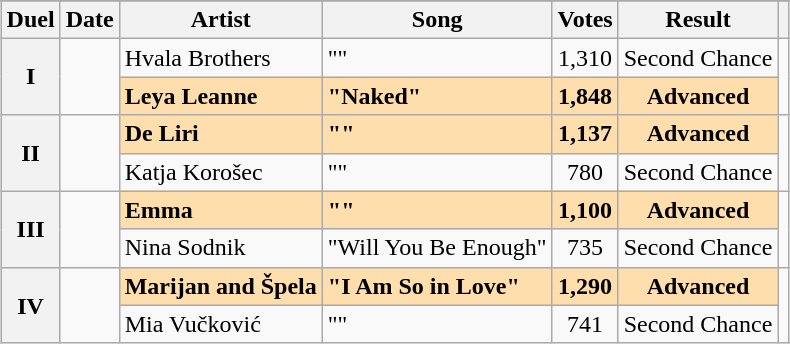<table class="sortable wikitable" style="margin: 1em auto 1em auto; text-align:center">
<tr>
</tr>
<tr>
<th scope="col" class="unsortable">Duel</th>
<th scope="col" class="unsortable">Date</th>
<th scope="col">Artist</th>
<th scope="col">Song</th>
<th scope="col">Votes</th>
<th scope="col">Result</th>
<th scope="col" class="unsortable"></th>
</tr>
<tr>
<th scope="row" rowspan="2">I</th>
<td rowspan="2"></td>
<td align="left">Hvala Brothers</td>
<td align="left">""</td>
<td>1,310</td>
<td>Second Chance</td>
<td rowspan="2" align="center"></td>
</tr>
<tr>
<td style="font-weight:bold; background:navajowhite;" align="left">Leya Leanne</td>
<td style="font-weight:bold; background:navajowhite;" align="left">"Naked"</td>
<td style="font-weight:bold; background:navajowhite;">1,848</td>
<td style="font-weight:bold; background:navajowhite;">Advanced</td>
</tr>
<tr>
<th scope="row" rowspan="2">II</th>
<td rowspan="2"></td>
<td style="font-weight:bold; background:navajowhite;" align="left">De Liri</td>
<td style="font-weight:bold; background:navajowhite;" align="left">""</td>
<td style="font-weight:bold; background:navajowhite;">1,137</td>
<td style="font-weight:bold; background:navajowhite;">Advanced</td>
<td rowspan="2" align="center"></td>
</tr>
<tr>
<td align="left">Katja Korošec</td>
<td align="left">""</td>
<td>780</td>
<td>Second Chance</td>
</tr>
<tr>
<th scope="row" rowspan="2">III</th>
<td rowspan="2"></td>
<td style="font-weight:bold; background:navajowhite;" align="left">Emma</td>
<td style="font-weight:bold; background:navajowhite;" align="left">""</td>
<td style="font-weight:bold; background:navajowhite;">1,100</td>
<td style="font-weight:bold; background:navajowhite;">Advanced</td>
<td rowspan="2" align="center"></td>
</tr>
<tr>
<td align="left">Nina Sodnik</td>
<td align="left">"Will You Be Enough"</td>
<td>735</td>
<td>Second Chance</td>
</tr>
<tr>
<th scope="row" rowspan="2">IV</th>
<td rowspan="2"></td>
<td style="font-weight:bold; background:navajowhite;" align="left">Marijan and Špela</td>
<td style="font-weight:bold; background:navajowhite;" align="left">"I Am So in Love"</td>
<td style="font-weight:bold; background:navajowhite;">1,290</td>
<td style="font-weight:bold; background:navajowhite;">Advanced</td>
<td rowspan="2" align="center"></td>
</tr>
<tr>
<td align="left">Mia Vučković</td>
<td align="left">""</td>
<td>741</td>
<td>Second Chance</td>
</tr>
</table>
